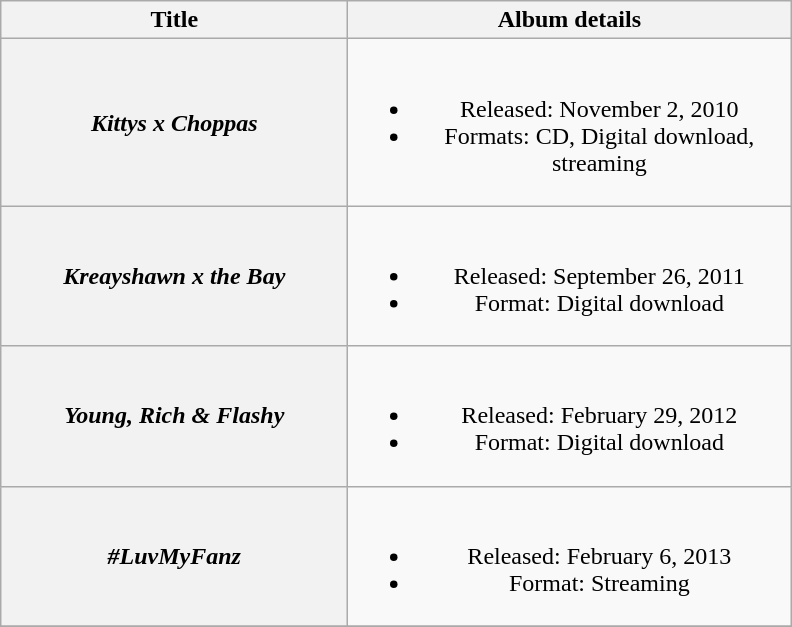<table class="wikitable plainrowheaders" style="text-align:center;">
<tr>
<th scope="col" style="width:14em;">Title</th>
<th scope="col" style="width:18em;">Album details</th>
</tr>
<tr>
<th scope="row"><em>Kittys x Choppas</em></th>
<td><br><ul><li>Released: November 2, 2010</li><li>Formats: CD, Digital download, streaming</li></ul></td>
</tr>
<tr>
<th scope="row"><em>Kreayshawn x the Bay</em></th>
<td><br><ul><li>Released: September 26, 2011</li><li>Format: Digital download</li></ul></td>
</tr>
<tr>
<th scope="row"><em>Young, Rich & Flashy</em></th>
<td><br><ul><li>Released: February 29, 2012</li><li>Format: Digital download</li></ul></td>
</tr>
<tr>
<th scope="row"><em>#LuvMyFanz</em></th>
<td><br><ul><li>Released: February 6, 2013</li><li>Format: Streaming</li></ul></td>
</tr>
<tr>
</tr>
</table>
